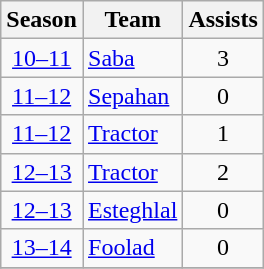<table class="wikitable" style="text-align: center;">
<tr>
<th>Season</th>
<th>Team</th>
<th>Assists</th>
</tr>
<tr>
<td><a href='#'>10–11</a></td>
<td align="left"><a href='#'>Saba</a></td>
<td>3</td>
</tr>
<tr>
<td><a href='#'>11–12</a></td>
<td align="left"><a href='#'>Sepahan</a></td>
<td>0</td>
</tr>
<tr>
<td><a href='#'>11–12</a></td>
<td align="left"><a href='#'>Tractor</a></td>
<td>1</td>
</tr>
<tr>
<td><a href='#'>12–13</a></td>
<td align="left"><a href='#'>Tractor</a></td>
<td>2</td>
</tr>
<tr>
<td><a href='#'>12–13</a></td>
<td align="left"><a href='#'>Esteghlal</a></td>
<td>0</td>
</tr>
<tr>
<td><a href='#'>13–14</a></td>
<td align="left"><a href='#'>Foolad</a></td>
<td>0</td>
</tr>
<tr>
</tr>
</table>
